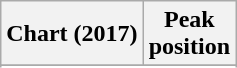<table class="wikitable sortable plainrowheaders" style="text-align:center;">
<tr>
<th>Chart (2017)</th>
<th>Peak<br>position</th>
</tr>
<tr>
</tr>
<tr>
</tr>
</table>
